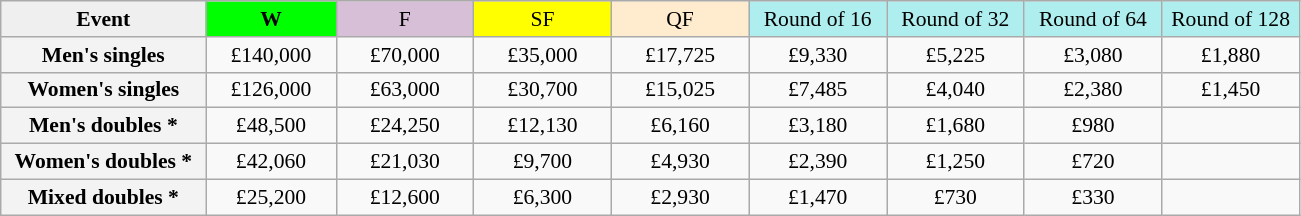<table class=wikitable style=font-size:90%;text-align:center>
<tr>
<td style="width:130px; background:#efefef;"><strong>Event</strong></td>
<td style="width:80px; background:lime;"><strong>W</strong></td>
<td style="width:85px; background:thistle;">F</td>
<td style="width:85px; background:#ff0;">SF</td>
<td style="width:85px; background:#ffebcd;">QF</td>
<td style="width:85px; background:#afeeee;">Round of 16</td>
<td style="width:85px; background:#afeeee;">Round of 32</td>
<td style="width:85px; background:#afeeee;">Round of 64</td>
<td style="width:85px; background:#afeeee;">Round of 128</td>
</tr>
<tr>
<td style="background:#f3f3f3;"><strong>Men's singles</strong></td>
<td>£140,000</td>
<td>£70,000</td>
<td>£35,000</td>
<td>£17,725</td>
<td>£9,330</td>
<td>£5,225</td>
<td>£3,080</td>
<td>£1,880</td>
</tr>
<tr>
<td style="background:#f3f3f3;"><strong>Women's singles</strong></td>
<td>£126,000</td>
<td>£63,000</td>
<td>£30,700</td>
<td>£15,025</td>
<td>£7,485</td>
<td>£4,040</td>
<td>£2,380</td>
<td>£1,450</td>
</tr>
<tr>
<td style="background:#f3f3f3;"><strong>Men's doubles *</strong></td>
<td>£48,500</td>
<td>£24,250</td>
<td>£12,130</td>
<td>£6,160</td>
<td>£3,180</td>
<td>£1,680</td>
<td>£980</td>
<td></td>
</tr>
<tr>
<td style="background:#f3f3f3;"><strong>Women's doubles *</strong></td>
<td>£42,060</td>
<td>£21,030</td>
<td>£9,700</td>
<td>£4,930</td>
<td>£2,390</td>
<td>£1,250</td>
<td>£720</td>
<td></td>
</tr>
<tr>
<td style="background:#f3f3f3;"><strong>Mixed doubles *</strong></td>
<td>£25,200</td>
<td>£12,600</td>
<td>£6,300</td>
<td>£2,930</td>
<td>£1,470</td>
<td>£730</td>
<td>£330</td>
<td></td>
</tr>
</table>
